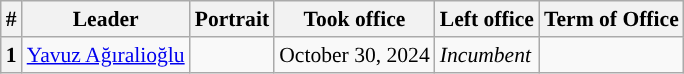<table class="wikitable" style="font-size:90%;">
<tr>
<th>#</th>
<th>Leader<br></th>
<th>Portrait</th>
<th>Took office</th>
<th>Left office</th>
<th>Term of Office</th>
</tr>
<tr>
<th style="background:">1</th>
<td><a href='#'>Yavuz Ağıralioğlu</a><br></td>
<td></td>
<td>October 30, 2024</td>
<td><em>Incumbent</em></td>
<td></td>
</tr>
</table>
